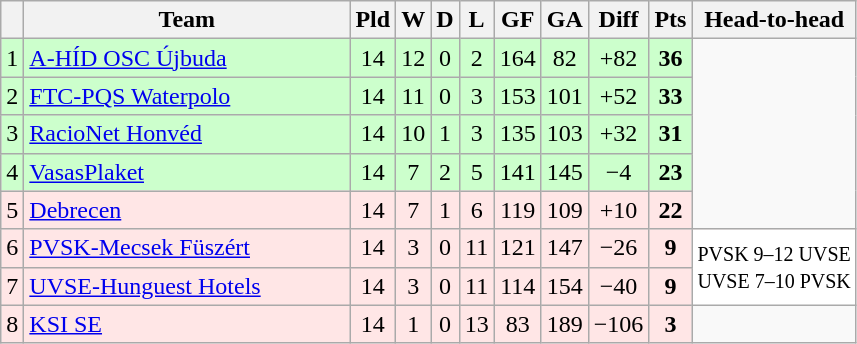<table class="wikitable sortable" style="text-align:center">
<tr>
<th></th>
<th width="210">Team</th>
<th>Pld</th>
<th>W</th>
<th>D</th>
<th>L</th>
<th>GF</th>
<th>GA</th>
<th>Diff</th>
<th>Pts</th>
<th>Head-to-head</th>
</tr>
<tr style="background: #CCFFCC;">
<td>1</td>
<td align=left> <a href='#'>A-HÍD OSC Újbuda</a></td>
<td>14</td>
<td>12</td>
<td>0</td>
<td>2</td>
<td>164</td>
<td>82</td>
<td>+82</td>
<td><strong>36</strong></td>
</tr>
<tr style="background: #CCFFCC;">
<td>2</td>
<td align=left> <a href='#'>FTC-PQS Waterpolo</a></td>
<td>14</td>
<td>11</td>
<td>0</td>
<td>3</td>
<td>153</td>
<td>101</td>
<td>+52</td>
<td><strong>33</strong></td>
</tr>
<tr style="background: #CCFFCC;">
<td>3</td>
<td align=left> <a href='#'>RacioNet Honvéd</a></td>
<td>14</td>
<td>10</td>
<td>1</td>
<td>3</td>
<td>135</td>
<td>103</td>
<td>+32</td>
<td><strong>31</strong></td>
</tr>
<tr style="background: #CCFFCC;">
<td>4</td>
<td align=left> <a href='#'>VasasPlaket</a></td>
<td>14</td>
<td>7</td>
<td>2</td>
<td>5</td>
<td>141</td>
<td>145</td>
<td>−4</td>
<td><strong>23</strong></td>
</tr>
<tr style="background: #FFE6E6;">
<td>5</td>
<td align=left> <a href='#'>Debrecen</a></td>
<td>14</td>
<td>7</td>
<td>1</td>
<td>6</td>
<td>119</td>
<td>109</td>
<td>+10</td>
<td><strong>22</strong></td>
</tr>
<tr style="background: #FFE6E6;">
<td>6</td>
<td align=left> <a href='#'>PVSK-Mecsek Füszért</a></td>
<td>14</td>
<td>3</td>
<td>0</td>
<td>11</td>
<td>121</td>
<td>147</td>
<td>−26</td>
<td><strong>9</strong></td>
<td rowspan="2" style="background: #FFFFFF;"><small>PVSK 9–12 UVSE<br>UVSE 7–10 PVSK</small></td>
</tr>
<tr style="background: #FFE6E6;">
<td>7</td>
<td align=left> <a href='#'>UVSE-Hunguest Hotels</a></td>
<td>14</td>
<td>3</td>
<td>0</td>
<td>11</td>
<td>114</td>
<td>154</td>
<td>−40</td>
<td><strong>9</strong></td>
</tr>
<tr style="background: #FFE6E6;">
<td>8</td>
<td align=left> <a href='#'>KSI SE</a></td>
<td>14</td>
<td>1</td>
<td>0</td>
<td>13</td>
<td>83</td>
<td>189</td>
<td>−106</td>
<td><strong>3</strong></td>
</tr>
</table>
